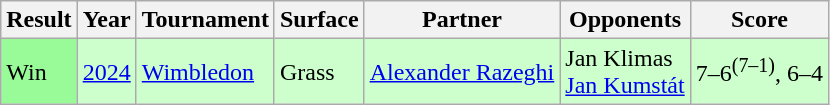<table class="wikitable">
<tr>
<th>Result</th>
<th>Year</th>
<th>Tournament</th>
<th>Surface</th>
<th>Partner</th>
<th>Opponents</th>
<th class="unsortable">Score</th>
</tr>
<tr style="background:#ccffcc;">
<td bgcolor=98fb98>Win</td>
<td><a href='#'>2024</a></td>
<td><a href='#'>Wimbledon</a></td>
<td>Grass</td>
<td> <a href='#'>Alexander Razeghi</a></td>
<td> Jan Klimas<br> <a href='#'>Jan Kumstát</a></td>
<td>7–6<sup>(7–1)</sup>, 6–4</td>
</tr>
</table>
